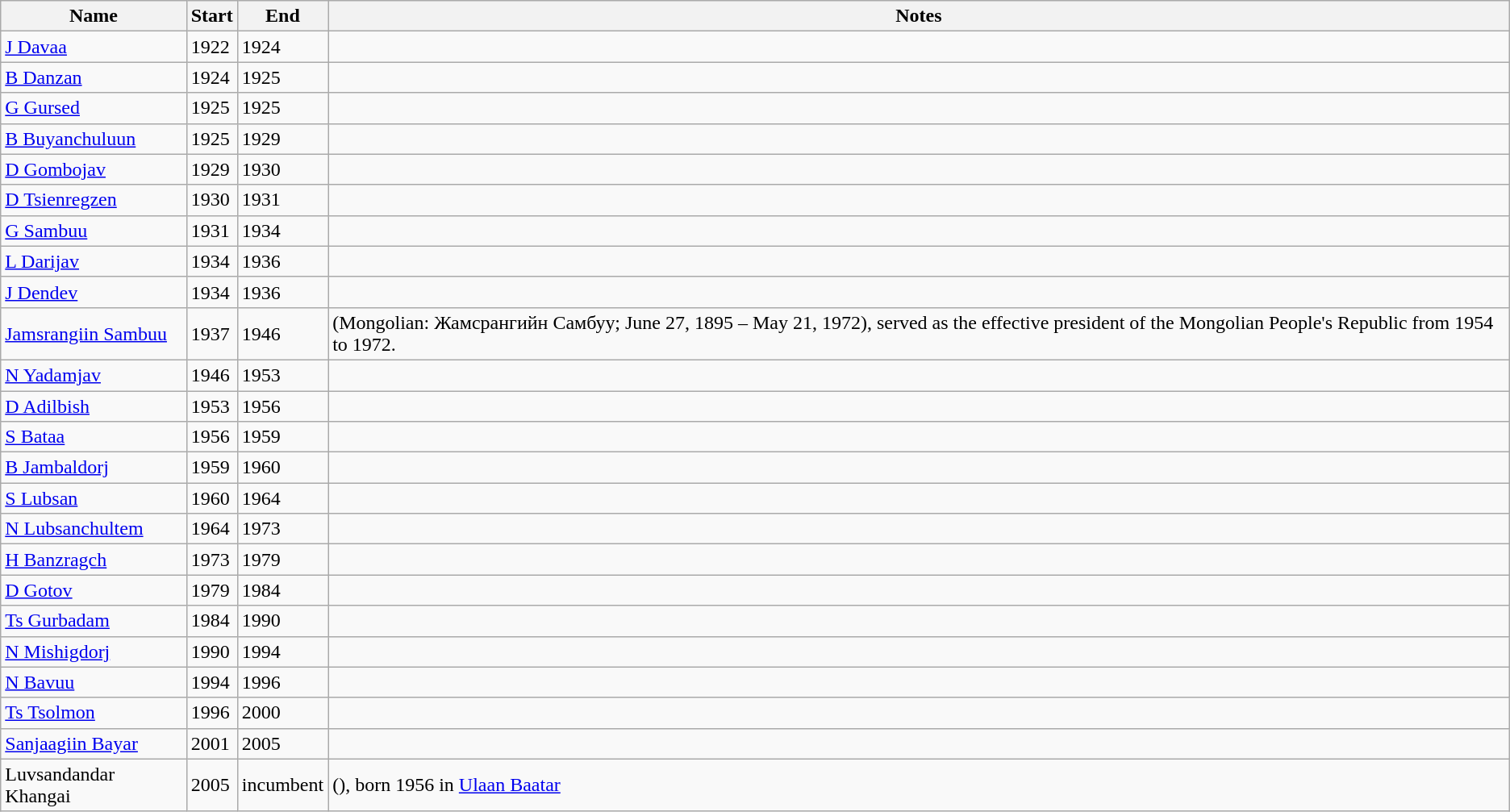<table class="wikitable sortable">
<tr>
<th>Name</th>
<th>Start</th>
<th>End</th>
<th>Notes</th>
</tr>
<tr>
<td><a href='#'>J Davaa</a></td>
<td>1922</td>
<td>1924</td>
<td></td>
</tr>
<tr>
<td><a href='#'>B Danzan</a></td>
<td>1924</td>
<td>1925</td>
<td></td>
</tr>
<tr>
<td><a href='#'>G Gursed</a></td>
<td>1925</td>
<td>1925</td>
<td></td>
</tr>
<tr>
<td><a href='#'>B Buyanchuluun</a></td>
<td>1925</td>
<td>1929</td>
<td></td>
</tr>
<tr>
<td><a href='#'>D Gombojav</a></td>
<td>1929</td>
<td>1930</td>
<td></td>
</tr>
<tr>
<td><a href='#'>D Tsienregzen</a></td>
<td>1930</td>
<td>1931</td>
<td></td>
</tr>
<tr>
<td><a href='#'>G Sambuu</a></td>
<td>1931</td>
<td>1934</td>
<td></td>
</tr>
<tr>
<td><a href='#'>L Darijav</a></td>
<td>1934</td>
<td>1936</td>
<td></td>
</tr>
<tr>
<td><a href='#'>J Dendev</a></td>
<td>1934</td>
<td>1936</td>
<td></td>
</tr>
<tr>
<td><a href='#'>Jamsrangiin Sambuu</a></td>
<td>1937</td>
<td>1946</td>
<td>(Mongolian: Жамсрангийн Самбуу; June 27, 1895 – May 21, 1972), served as the effective president of the Mongolian People's Republic from 1954 to 1972.</td>
</tr>
<tr>
<td><a href='#'>N Yadamjav</a></td>
<td>1946</td>
<td>1953</td>
<td></td>
</tr>
<tr>
<td><a href='#'>D Adilbish</a></td>
<td>1953</td>
<td>1956</td>
<td></td>
</tr>
<tr>
<td><a href='#'>S Bataa</a></td>
<td>1956</td>
<td>1959</td>
<td></td>
</tr>
<tr>
<td><a href='#'>B Jambaldorj</a></td>
<td>1959</td>
<td>1960</td>
<td></td>
</tr>
<tr>
<td><a href='#'>S Lubsan</a></td>
<td>1960</td>
<td>1964</td>
<td></td>
</tr>
<tr>
<td><a href='#'>N Lubsanchultem</a></td>
<td>1964</td>
<td>1973</td>
<td></td>
</tr>
<tr>
<td><a href='#'>H Banzragch</a></td>
<td>1973</td>
<td>1979</td>
<td></td>
</tr>
<tr>
<td><a href='#'>D Gotov</a></td>
<td>1979</td>
<td>1984</td>
<td></td>
</tr>
<tr>
<td><a href='#'>Ts Gurbadam</a></td>
<td>1984</td>
<td>1990</td>
<td></td>
</tr>
<tr>
<td><a href='#'>N Mishigdorj</a></td>
<td>1990</td>
<td>1994</td>
<td></td>
</tr>
<tr>
<td><a href='#'>N Bavuu</a></td>
<td>1994</td>
<td>1996</td>
<td></td>
</tr>
<tr>
<td><a href='#'>Ts Tsolmon</a></td>
<td>1996</td>
<td>2000</td>
<td></td>
</tr>
<tr>
<td><a href='#'>Sanjaagiin Bayar</a></td>
<td>2001</td>
<td>2005</td>
<td></td>
</tr>
<tr>
<td>Luvsandandar Khangai</td>
<td>2005</td>
<td>incumbent</td>
<td>(), born 1956 in <a href='#'>Ulaan Baatar</a></td>
</tr>
</table>
